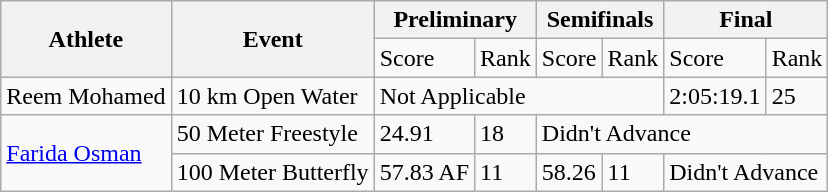<table class="wikitable">
<tr>
<th rowspan="2">Athlete</th>
<th rowspan="2">Event</th>
<th colspan="2">Preliminary</th>
<th colspan="2">Semifinals</th>
<th colspan="2">Final</th>
</tr>
<tr>
<td>Score</td>
<td>Rank</td>
<td>Score</td>
<td>Rank</td>
<td>Score</td>
<td>Rank</td>
</tr>
<tr>
<td>Reem Mohamed</td>
<td>10 km Open Water</td>
<td colspan="4">Not Applicable</td>
<td>2:05:19.1</td>
<td>25</td>
</tr>
<tr>
<td rowspan="2"><a href='#'>Farida Osman</a></td>
<td>50 Meter Freestyle</td>
<td>24.91</td>
<td>18</td>
<td colspan="4">Didn't Advance</td>
</tr>
<tr>
<td>100 Meter Butterfly</td>
<td>57.83 AF</td>
<td>11</td>
<td>58.26</td>
<td>11</td>
<td colspan="2">Didn't Advance</td>
</tr>
</table>
